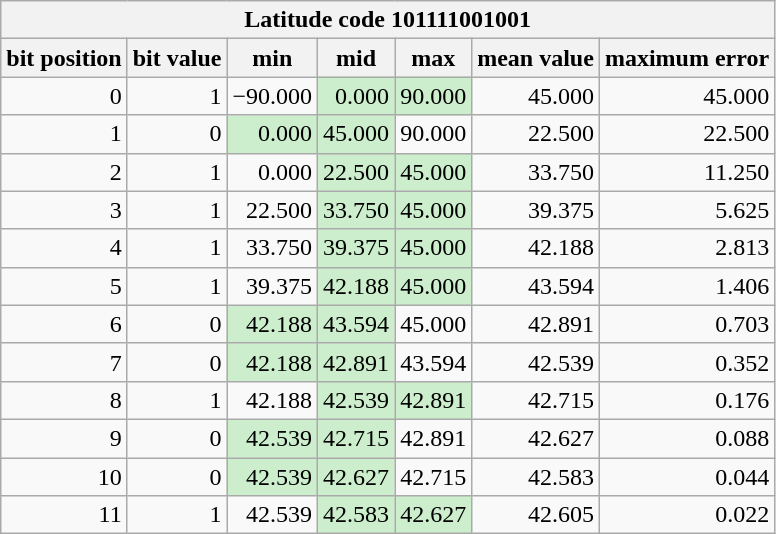<table class="wikitable" style="text-align:right">
<tr>
<th colspan="7">Latitude code 101111001001</th>
</tr>
<tr style="text-align:center">
<th>bit position</th>
<th>bit value</th>
<th>min</th>
<th>mid</th>
<th>max</th>
<th>mean value</th>
<th>maximum error</th>
</tr>
<tr>
<td>0</td>
<td>1</td>
<td>−90.000</td>
<td style="background:#cceecc">0.000</td>
<td style="background:#cceecc">90.000</td>
<td>45.000</td>
<td>45.000</td>
</tr>
<tr>
<td>1</td>
<td>0</td>
<td style="background:#cceecc">0.000</td>
<td style="background:#cceecc">45.000</td>
<td>90.000</td>
<td>22.500</td>
<td>22.500</td>
</tr>
<tr>
<td>2</td>
<td>1</td>
<td>0.000</td>
<td style="background:#cceecc">22.500</td>
<td style="background:#cceecc">45.000</td>
<td>33.750</td>
<td>11.250</td>
</tr>
<tr>
<td>3</td>
<td>1</td>
<td>22.500</td>
<td style="background:#cceecc">33.750</td>
<td style="background:#cceecc">45.000</td>
<td>39.375</td>
<td>5.625</td>
</tr>
<tr>
<td>4</td>
<td>1</td>
<td>33.750</td>
<td style="background:#cceecc">39.375</td>
<td style="background:#cceecc">45.000</td>
<td>42.188</td>
<td>2.813</td>
</tr>
<tr>
<td>5</td>
<td>1</td>
<td>39.375</td>
<td style="background:#cceecc">42.188</td>
<td style="background:#cceecc">45.000</td>
<td>43.594</td>
<td>1.406</td>
</tr>
<tr>
<td>6</td>
<td>0</td>
<td style="background:#cceecc">42.188</td>
<td style="background:#cceecc">43.594</td>
<td>45.000</td>
<td>42.891</td>
<td>0.703</td>
</tr>
<tr>
<td>7</td>
<td>0</td>
<td style="background:#cceecc">42.188</td>
<td style="background:#cceecc">42.891</td>
<td>43.594</td>
<td>42.539</td>
<td>0.352</td>
</tr>
<tr>
<td>8</td>
<td>1</td>
<td>42.188</td>
<td style="background:#cceecc">42.539</td>
<td style="background:#cceecc">42.891</td>
<td>42.715</td>
<td>0.176</td>
</tr>
<tr>
<td>9</td>
<td>0</td>
<td style="background:#cceecc">42.539</td>
<td style="background:#cceecc">42.715</td>
<td>42.891</td>
<td>42.627</td>
<td>0.088</td>
</tr>
<tr>
<td>10</td>
<td>0</td>
<td style="background:#cceecc">42.539</td>
<td style="background:#cceecc">42.627</td>
<td>42.715</td>
<td>42.583</td>
<td>0.044</td>
</tr>
<tr>
<td>11</td>
<td>1</td>
<td>42.539</td>
<td style="background:#cceecc">42.583</td>
<td style="background:#cceecc">42.627</td>
<td>42.605</td>
<td>0.022</td>
</tr>
</table>
